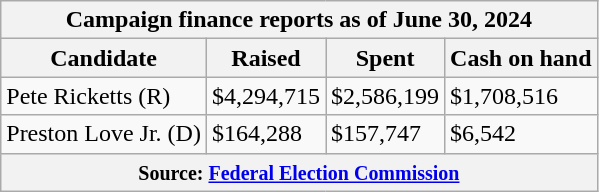<table class="wikitable sortable">
<tr>
<th colspan=4>Campaign finance reports as of June 30, 2024</th>
</tr>
<tr style="text-align:center;">
<th>Candidate</th>
<th>Raised</th>
<th>Spent</th>
<th>Cash on hand</th>
</tr>
<tr>
<td>Pete Ricketts (R)</td>
<td>$4,294,715</td>
<td>$2,586,199</td>
<td>$1,708,516</td>
</tr>
<tr>
<td>Preston Love Jr. (D)</td>
<td>$164,288</td>
<td>$157,747</td>
<td>$6,542</td>
</tr>
<tr>
<th colspan="4"><small>Source: <a href='#'>Federal Election Commission</a></small></th>
</tr>
</table>
